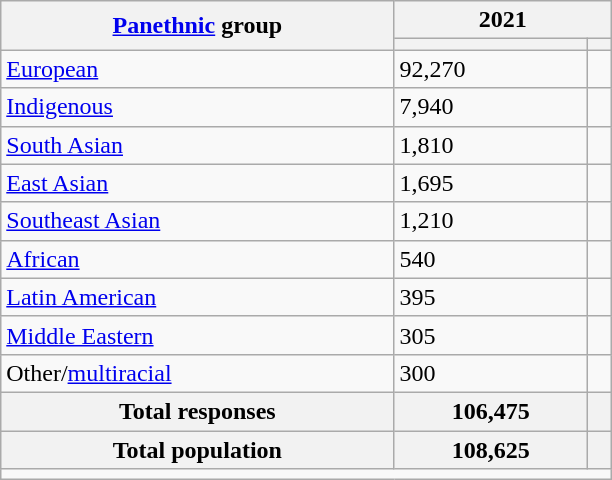<table class="wikitable collapsible sortable">
<tr>
<th rowspan="2"><a href='#'>Panethnic</a> group</th>
<th colspan="2">2021</th>
</tr>
<tr>
<th><a href='#'></a></th>
<th></th>
</tr>
<tr>
<td><a href='#'>European</a></td>
<td>92,270</td>
<td></td>
</tr>
<tr>
<td><a href='#'>Indigenous</a></td>
<td>7,940</td>
<td></td>
</tr>
<tr>
<td><a href='#'>South Asian</a></td>
<td>1,810</td>
<td></td>
</tr>
<tr>
<td><a href='#'>East Asian</a></td>
<td>1,695</td>
<td></td>
</tr>
<tr>
<td><a href='#'>Southeast Asian</a></td>
<td>1,210</td>
<td></td>
</tr>
<tr>
<td><a href='#'>African</a></td>
<td>540</td>
<td></td>
</tr>
<tr>
<td><a href='#'>Latin American</a></td>
<td>395</td>
<td></td>
</tr>
<tr>
<td><a href='#'>Middle Eastern</a></td>
<td>305</td>
<td></td>
</tr>
<tr>
<td>Other/<a href='#'>multiracial</a></td>
<td>300</td>
<td></td>
</tr>
<tr>
<th>Total responses</th>
<th>106,475</th>
<th></th>
</tr>
<tr class="sortbottom">
<th>Total population</th>
<th>108,625</th>
<th></th>
</tr>
<tr class="sortbottom">
<td colspan="15" style="width: 25em;"></td>
</tr>
</table>
